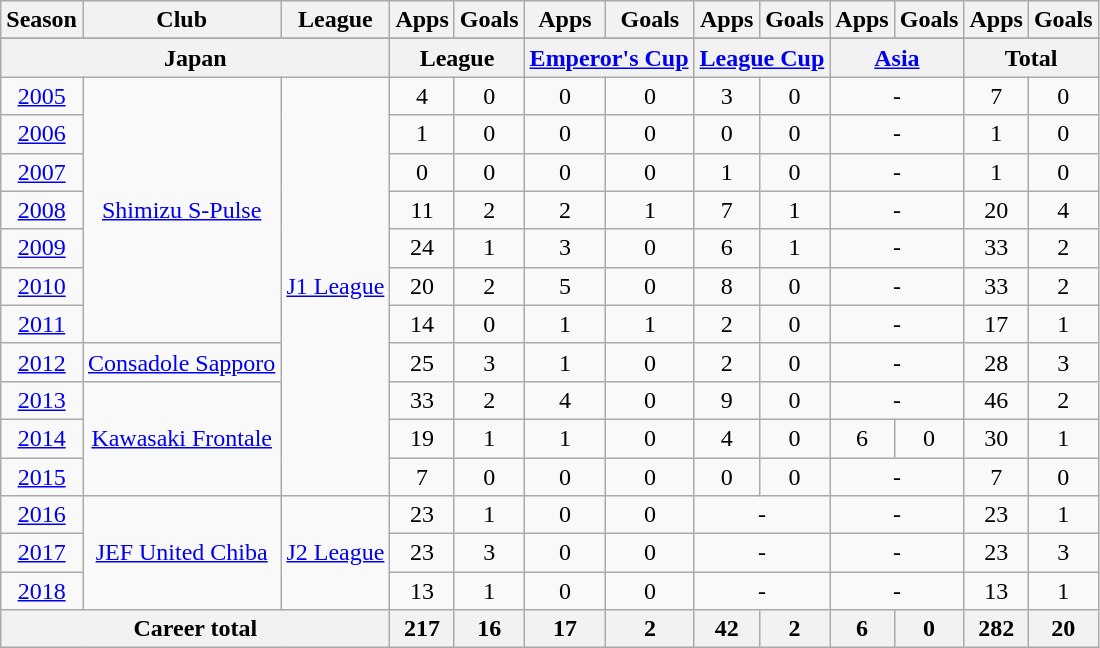<table class="wikitable" style="text-align:center">
<tr>
<th>Season</th>
<th>Club</th>
<th>League</th>
<th>Apps</th>
<th>Goals</th>
<th>Apps</th>
<th>Goals</th>
<th>Apps</th>
<th>Goals</th>
<th>Apps</th>
<th>Goals</th>
<th>Apps</th>
<th>Goals</th>
</tr>
<tr>
</tr>
<tr>
<th colspan=3>Japan</th>
<th colspan=2>League</th>
<th colspan=2><a href='#'>Emperor's Cup</a></th>
<th colspan=2><a href='#'>League Cup</a></th>
<th colspan=2><a href='#'>Asia</a></th>
<th colspan=2>Total</th>
</tr>
<tr>
<td><a href='#'>2005</a></td>
<td rowspan="7"><a href='#'>Shimizu S-Pulse</a></td>
<td rowspan="11"><a href='#'>J1 League</a></td>
<td>4</td>
<td>0</td>
<td>0</td>
<td>0</td>
<td>3</td>
<td>0</td>
<td colspan="2">-</td>
<td>7</td>
<td>0</td>
</tr>
<tr>
<td><a href='#'>2006</a></td>
<td>1</td>
<td>0</td>
<td>0</td>
<td>0</td>
<td>0</td>
<td>0</td>
<td colspan="2">-</td>
<td>1</td>
<td>0</td>
</tr>
<tr>
<td><a href='#'>2007</a></td>
<td>0</td>
<td>0</td>
<td>0</td>
<td>0</td>
<td>1</td>
<td>0</td>
<td colspan="2">-</td>
<td>1</td>
<td>0</td>
</tr>
<tr>
<td><a href='#'>2008</a></td>
<td>11</td>
<td>2</td>
<td>2</td>
<td>1</td>
<td>7</td>
<td>1</td>
<td colspan="2">-</td>
<td>20</td>
<td>4</td>
</tr>
<tr>
<td><a href='#'>2009</a></td>
<td>24</td>
<td>1</td>
<td>3</td>
<td>0</td>
<td>6</td>
<td>1</td>
<td colspan="2">-</td>
<td>33</td>
<td>2</td>
</tr>
<tr>
<td><a href='#'>2010</a></td>
<td>20</td>
<td>2</td>
<td>5</td>
<td>0</td>
<td>8</td>
<td>0</td>
<td colspan="2">-</td>
<td>33</td>
<td>2</td>
</tr>
<tr>
<td><a href='#'>2011</a></td>
<td>14</td>
<td>0</td>
<td>1</td>
<td>1</td>
<td>2</td>
<td>0</td>
<td colspan="2">-</td>
<td>17</td>
<td>1</td>
</tr>
<tr>
<td><a href='#'>2012</a></td>
<td rowspan="1"><a href='#'>Consadole Sapporo</a></td>
<td>25</td>
<td>3</td>
<td>1</td>
<td>0</td>
<td>2</td>
<td>0</td>
<td colspan="2">-</td>
<td>28</td>
<td>3</td>
</tr>
<tr>
<td><a href='#'>2013</a></td>
<td rowspan="3"><a href='#'>Kawasaki Frontale</a></td>
<td>33</td>
<td>2</td>
<td>4</td>
<td>0</td>
<td>9</td>
<td>0</td>
<td colspan="2">-</td>
<td>46</td>
<td>2</td>
</tr>
<tr>
<td><a href='#'>2014</a></td>
<td>19</td>
<td>1</td>
<td>1</td>
<td>0</td>
<td>4</td>
<td>0</td>
<td>6</td>
<td>0</td>
<td>30</td>
<td>1</td>
</tr>
<tr>
<td><a href='#'>2015</a></td>
<td>7</td>
<td>0</td>
<td>0</td>
<td>0</td>
<td>0</td>
<td>0</td>
<td colspan="2">-</td>
<td>7</td>
<td>0</td>
</tr>
<tr>
<td><a href='#'>2016</a></td>
<td rowspan="3"><a href='#'>JEF United Chiba</a></td>
<td rowspan="3"><a href='#'>J2 League</a></td>
<td>23</td>
<td>1</td>
<td>0</td>
<td>0</td>
<td colspan="2">-</td>
<td colspan="2">-</td>
<td>23</td>
<td>1</td>
</tr>
<tr>
<td><a href='#'>2017</a></td>
<td>23</td>
<td>3</td>
<td>0</td>
<td>0</td>
<td colspan="2">-</td>
<td colspan="2">-</td>
<td>23</td>
<td>3</td>
</tr>
<tr>
<td><a href='#'>2018</a></td>
<td>13</td>
<td>1</td>
<td>0</td>
<td>0</td>
<td colspan="2">-</td>
<td colspan="2">-</td>
<td>13</td>
<td>1</td>
</tr>
<tr>
<th colspan=3>Career total</th>
<th>217</th>
<th>16</th>
<th>17</th>
<th>2</th>
<th>42</th>
<th>2</th>
<th>6</th>
<th>0</th>
<th>282</th>
<th>20</th>
</tr>
</table>
